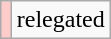<table class="wikitable" style="text-align:center;margin-left:1em;float:right">
<tr>
<td bgcolor=#FFCCCC></td>
<td>relegated</td>
</tr>
</table>
